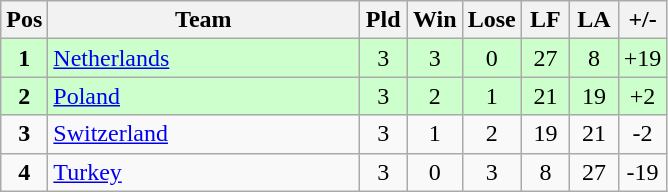<table class="wikitable" style="font-size: 100%">
<tr>
<th width=20>Pos</th>
<th width=200>Team</th>
<th width=25>Pld</th>
<th width=25>Win</th>
<th width=25>Lose</th>
<th width=25>LF</th>
<th width=25>LA</th>
<th width=25>+/-</th>
</tr>
<tr align=center style="background: #ccffcc;">
<td><strong>1</strong></td>
<td align="left"> <a href='#'>Netherlands</a></td>
<td>3</td>
<td>3</td>
<td>0</td>
<td>27</td>
<td>8</td>
<td>+19</td>
</tr>
<tr align=center style="background: #ccffcc;">
<td><strong>2</strong></td>
<td align="left"> <a href='#'>Poland</a></td>
<td>3</td>
<td>2</td>
<td>1</td>
<td>21</td>
<td>19</td>
<td>+2</td>
</tr>
<tr align=center>
<td><strong>3</strong></td>
<td align="left"> <a href='#'>Switzerland</a></td>
<td>3</td>
<td>1</td>
<td>2</td>
<td>19</td>
<td>21</td>
<td>-2</td>
</tr>
<tr align=center>
<td><strong>4</strong></td>
<td align="left"> <a href='#'>Turkey</a></td>
<td>3</td>
<td>0</td>
<td>3</td>
<td>8</td>
<td>27</td>
<td>-19</td>
</tr>
</table>
